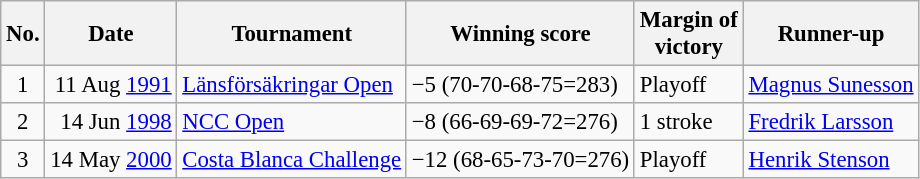<table class="wikitable" style="font-size:95%;">
<tr>
<th>No.</th>
<th>Date</th>
<th>Tournament</th>
<th>Winning score</th>
<th>Margin of<br>victory</th>
<th>Runner-up</th>
</tr>
<tr>
<td align=center>1</td>
<td align=right>11 Aug <a href='#'>1991</a></td>
<td><a href='#'>Länsförsäkringar Open</a></td>
<td>−5 (70-70-68-75=283)</td>
<td>Playoff</td>
<td> <a href='#'>Magnus Sunesson</a></td>
</tr>
<tr>
<td align=center>2</td>
<td align=right>14 Jun <a href='#'>1998</a></td>
<td><a href='#'>NCC Open</a></td>
<td>−8 (66-69-69-72=276)</td>
<td>1 stroke</td>
<td> <a href='#'>Fredrik Larsson</a></td>
</tr>
<tr>
<td align=center>3</td>
<td align=right>14 May <a href='#'>2000</a></td>
<td><a href='#'>Costa Blanca Challenge</a></td>
<td>−12 (68-65-73-70=276)</td>
<td>Playoff</td>
<td> <a href='#'>Henrik Stenson</a></td>
</tr>
</table>
